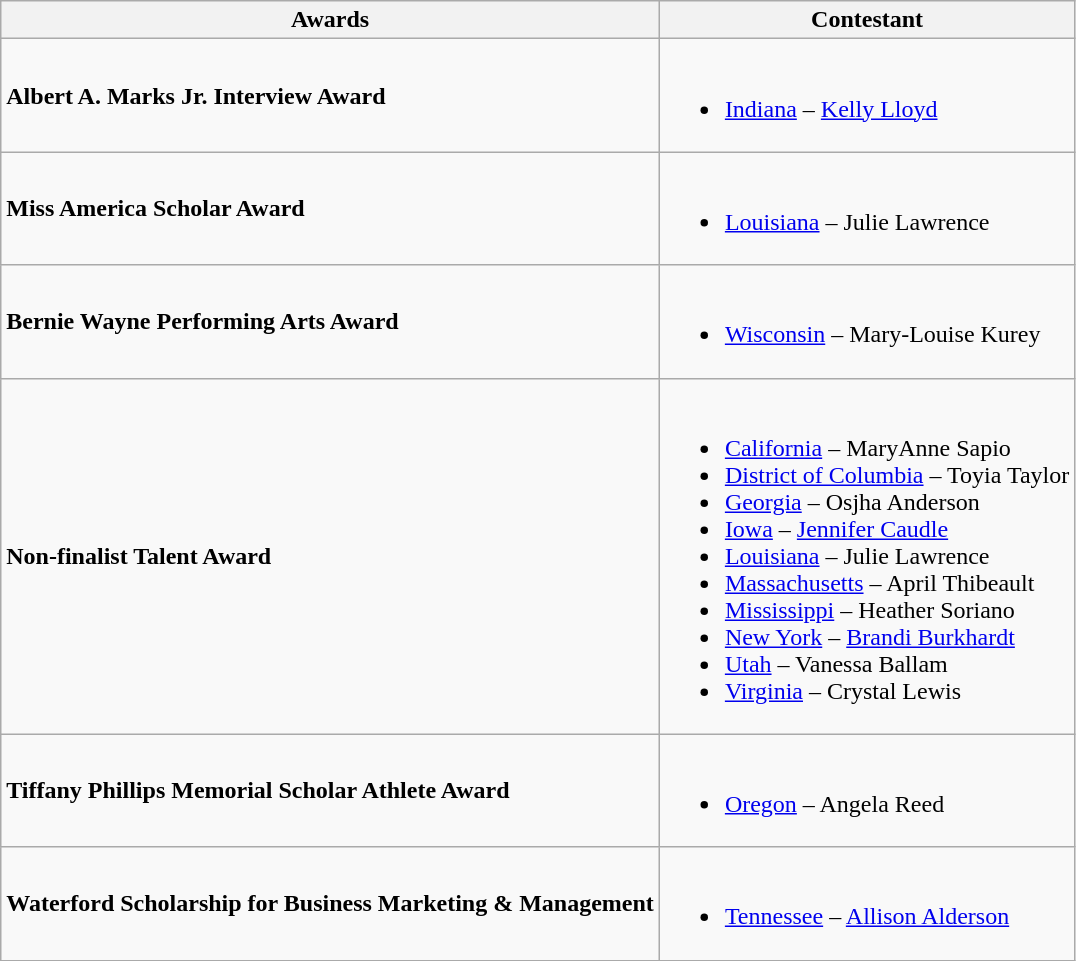<table class="wikitable">
<tr>
<th>Awards</th>
<th>Contestant</th>
</tr>
<tr>
<td><strong>Albert A. Marks Jr. Interview Award</strong></td>
<td><br><ul><li> <a href='#'>Indiana</a> – <a href='#'>Kelly Lloyd</a></li></ul></td>
</tr>
<tr>
<td><strong>Miss America Scholar Award</strong></td>
<td><br><ul><li> <a href='#'>Louisiana</a> – Julie Lawrence</li></ul></td>
</tr>
<tr>
<td><strong>Bernie Wayne Performing Arts Award</strong></td>
<td><br><ul><li> <a href='#'>Wisconsin</a> – Mary-Louise Kurey</li></ul></td>
</tr>
<tr>
<td><strong>Non-finalist Talent Award</strong></td>
<td><br><ul><li> <a href='#'>California</a> – MaryAnne Sapio</li><li> <a href='#'>District of Columbia</a> – Toyia Taylor</li><li> <a href='#'>Georgia</a> – Osjha Anderson</li><li> <a href='#'>Iowa</a> – <a href='#'>Jennifer Caudle</a></li><li> <a href='#'>Louisiana</a> – Julie Lawrence</li><li> <a href='#'>Massachusetts</a> – April Thibeault</li><li> <a href='#'>Mississippi</a> – Heather Soriano</li><li> <a href='#'>New York</a> – <a href='#'>Brandi Burkhardt</a></li><li> <a href='#'>Utah</a> – Vanessa Ballam</li><li> <a href='#'>Virginia</a> – Crystal Lewis</li></ul></td>
</tr>
<tr>
<td><strong>Tiffany Phillips Memorial Scholar Athlete Award</strong></td>
<td><br><ul><li> <a href='#'>Oregon</a> – Angela Reed</li></ul></td>
</tr>
<tr>
<td><strong>Waterford Scholarship for Business Marketing & Management</strong></td>
<td><br><ul><li> <a href='#'>Tennessee</a> – <a href='#'>Allison Alderson</a></li></ul></td>
</tr>
</table>
